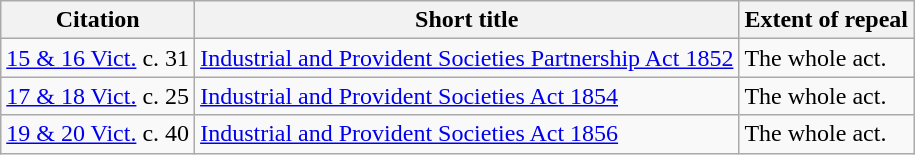<table class="wikitable">
<tr>
<th>Citation</th>
<th>Short title</th>
<th>Extent of repeal</th>
</tr>
<tr>
<td><a href='#'>15 & 16 Vict.</a> c. 31</td>
<td><a href='#'>Industrial and Provident Societies Partnership Act 1852</a></td>
<td>The whole act.</td>
</tr>
<tr>
<td><a href='#'>17 & 18 Vict.</a> c. 25</td>
<td><a href='#'>Industrial and Provident Societies Act 1854</a></td>
<td>The whole act.</td>
</tr>
<tr>
<td><a href='#'>19 & 20 Vict.</a> c. 40</td>
<td><a href='#'>Industrial and Provident Societies Act 1856</a></td>
<td>The whole act.</td>
</tr>
</table>
